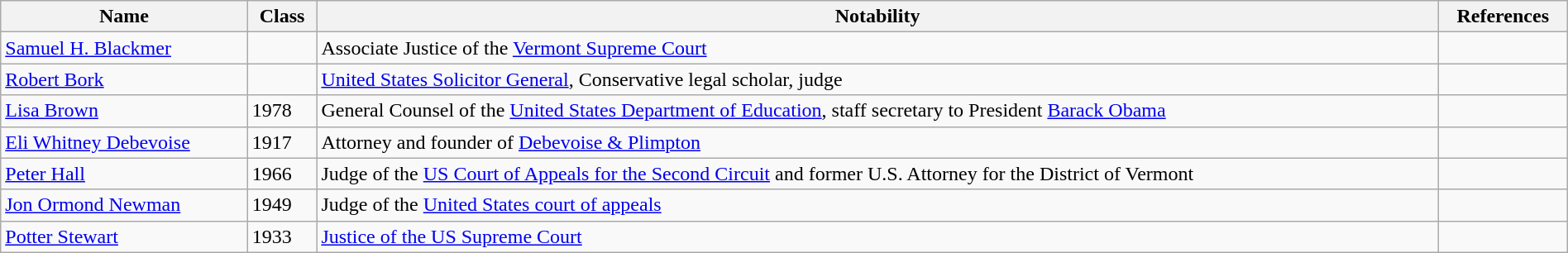<table class="wikitable sortable" style="width:100%;">
<tr>
<th>Name</th>
<th>Class</th>
<th>Notability</th>
<th>References</th>
</tr>
<tr>
<td><a href='#'>Samuel H. Blackmer</a></td>
<td></td>
<td>Associate Justice of the <a href='#'>Vermont Supreme Court</a></td>
<td></td>
</tr>
<tr>
<td><a href='#'>Robert Bork</a></td>
<td></td>
<td><a href='#'>United States Solicitor General</a>, Conservative legal scholar, judge</td>
<td></td>
</tr>
<tr>
<td><a href='#'>Lisa Brown</a></td>
<td>1978</td>
<td>General Counsel of the <a href='#'>United States Department of Education</a>, staff secretary to President <a href='#'>Barack Obama</a></td>
<td></td>
</tr>
<tr>
<td><a href='#'>Eli Whitney Debevoise</a></td>
<td>1917</td>
<td>Attorney and founder of <a href='#'>Debevoise & Plimpton</a></td>
<td></td>
</tr>
<tr>
<td><a href='#'>Peter Hall</a></td>
<td>1966</td>
<td>Judge of the <a href='#'>US Court of Appeals for the Second Circuit</a> and former U.S. Attorney for the District of Vermont</td>
<td></td>
</tr>
<tr>
<td><a href='#'>Jon Ormond Newman</a></td>
<td>1949</td>
<td>Judge of the <a href='#'>United States court of appeals</a></td>
<td></td>
</tr>
<tr>
<td><a href='#'>Potter Stewart</a></td>
<td>1933</td>
<td><a href='#'>Justice of the US Supreme Court</a></td>
<td></td>
</tr>
</table>
